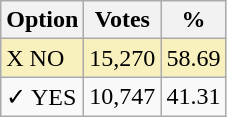<table class="wikitable">
<tr>
<th>Option</th>
<th>Votes</th>
<th>%</th>
</tr>
<tr>
<td style=background:#f8f1bd>X NO</td>
<td style=background:#f8f1bd>15,270</td>
<td style=background:#f8f1bd>58.69</td>
</tr>
<tr>
<td>✓ YES</td>
<td>10,747</td>
<td>41.31</td>
</tr>
</table>
